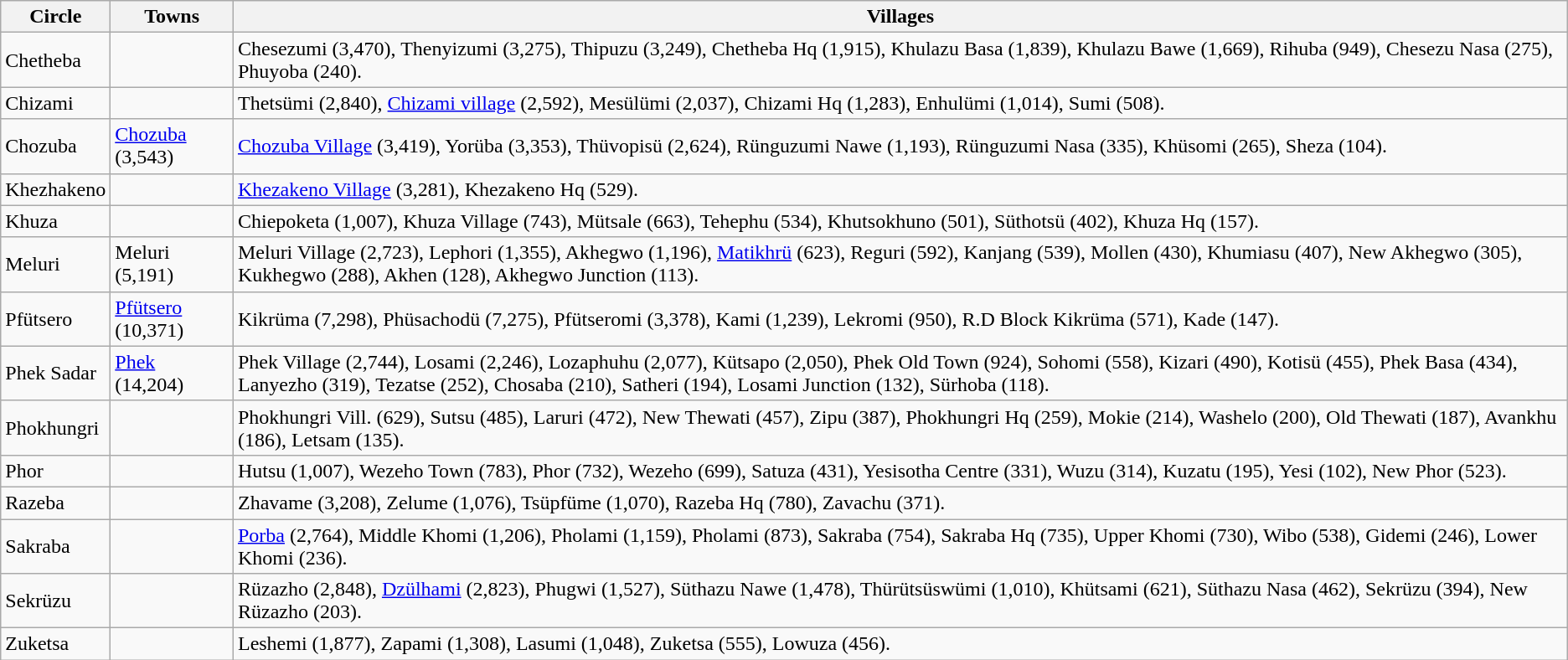<table class="wikitable">
<tr>
<th>Circle</th>
<th>Towns</th>
<th>Villages</th>
</tr>
<tr>
<td>Chetheba</td>
<td></td>
<td>Chesezumi (3,470), Thenyizumi (3,275), Thipuzu (3,249), Chetheba Hq (1,915), Khulazu Basa (1,839), Khulazu Bawe (1,669), Rihuba (949), Chesezu Nasa (275), Phuyoba (240).</td>
</tr>
<tr>
<td>Chizami</td>
<td></td>
<td>Thetsümi (2,840), <a href='#'>Chizami village</a> (2,592), Mesülümi (2,037), Chizami Hq (1,283), Enhulümi (1,014), Sumi (508).</td>
</tr>
<tr>
<td>Chozuba</td>
<td><a href='#'>Chozuba</a> (3,543)</td>
<td><a href='#'>Chozuba Village</a> (3,419), Yorüba (3,353), Thüvopisü (2,624), Rünguzumi Nawe (1,193), Rünguzumi Nasa (335), Khüsomi (265), Sheza (104).</td>
</tr>
<tr>
<td>Khezhakeno</td>
<td></td>
<td><a href='#'>Khezakeno Village</a> (3,281), Khezakeno Hq (529).</td>
</tr>
<tr>
<td>Khuza</td>
<td></td>
<td>Chiepoketa (1,007), Khuza Village (743), Mütsale (663), Tehephu (534), Khutsokhuno (501), Süthotsü (402), Khuza Hq (157).</td>
</tr>
<tr>
<td>Meluri</td>
<td>Meluri (5,191)</td>
<td>Meluri Village (2,723), Lephori (1,355), Akhegwo (1,196), <a href='#'>Matikhrü</a> (623), Reguri (592), Kanjang (539), Mollen (430), Khumiasu (407), New Akhegwo (305), Kukhegwo (288), Akhen (128), Akhegwo Junction (113).</td>
</tr>
<tr>
<td>Pfütsero</td>
<td><a href='#'>Pfütsero</a> (10,371)</td>
<td>Kikrüma (7,298), Phüsachodü (7,275), Pfütseromi (3,378), Kami (1,239), Lekromi (950), R.D Block Kikrüma (571), Kade (147).</td>
</tr>
<tr>
<td>Phek Sadar</td>
<td><a href='#'>Phek</a> (14,204)</td>
<td>Phek Village (2,744), Losami (2,246), Lozaphuhu (2,077), Kütsapo (2,050), Phek Old Town (924), Sohomi (558), Kizari (490), Kotisü (455), Phek Basa (434), Lanyezho (319), Tezatse (252), Chosaba (210), Satheri (194), Losami Junction (132), Sürhoba (118).</td>
</tr>
<tr>
<td>Phokhungri</td>
<td></td>
<td>Phokhungri Vill. (629), Sutsu (485), Laruri (472), New Thewati (457), Zipu (387), Phokhungri Hq (259), Mokie (214), Washelo (200), Old Thewati (187), Avankhu (186), Letsam (135).</td>
</tr>
<tr>
<td>Phor</td>
<td></td>
<td>Hutsu (1,007), Wezeho Town (783), Phor (732), Wezeho (699), Satuza (431), Yesisotha Centre (331), Wuzu (314), Kuzatu (195), Yesi (102), New Phor (523).</td>
</tr>
<tr>
<td>Razeba</td>
<td></td>
<td>Zhavame (3,208), Zelume (1,076), Tsüpfüme (1,070), Razeba Hq (780), Zavachu (371).</td>
</tr>
<tr>
<td>Sakraba</td>
<td></td>
<td><a href='#'>Porba</a> (2,764), Middle Khomi (1,206), Pholami (1,159), Pholami (873), Sakraba (754), Sakraba Hq (735), Upper Khomi (730), Wibo (538), Gidemi (246), Lower Khomi (236).</td>
</tr>
<tr>
<td>Sekrüzu</td>
<td></td>
<td>Rüzazho (2,848), <a href='#'>Dzülhami</a> (2,823), Phugwi (1,527), Süthazu Nawe (1,478), Thürütsüswümi (1,010), Khütsami (621), Süthazu Nasa (462), Sekrüzu (394), New Rüzazho (203).</td>
</tr>
<tr>
<td>Zuketsa</td>
<td></td>
<td>Leshemi (1,877), Zapami (1,308), Lasumi (1,048), Zuketsa (555), Lowuza (456).</td>
</tr>
</table>
